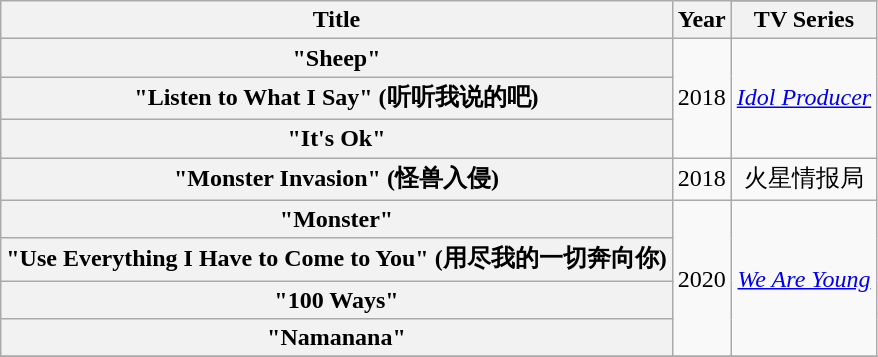<table class="wikitable plainrowheaders" style="text-align:center;">
<tr>
<th scope="col" rowspan="2">Title</th>
<th scope="col" rowspan="2">Year</th>
</tr>
<tr>
<th>TV Series</th>
</tr>
<tr>
<th scope="row">"Sheep"</th>
<td rowspan="3">2018</td>
<td rowspan="3"><em><a href='#'>Idol Producer</a></em></td>
</tr>
<tr>
<th scope="row">"Listen to What I Say" (听听我说的吧)</th>
</tr>
<tr>
<th scope="row">"It's Ok"</th>
</tr>
<tr>
<th scope="row">"Monster Invasion" (怪兽入侵)</th>
<td>2018</td>
<td>火星情报局</td>
</tr>
<tr>
<th scope="row">"Monster"</th>
<td rowspan="4">2020</td>
<td rowspan="4"><em><a href='#'>We Are Young</a></em></td>
</tr>
<tr>
<th scope="row">"Use Everything I Have to Come to You" (用尽我的一切奔向你)</th>
</tr>
<tr>
<th scope="row">"100 Ways"</th>
</tr>
<tr>
<th scope="row">"Namanana"</th>
</tr>
<tr>
</tr>
</table>
